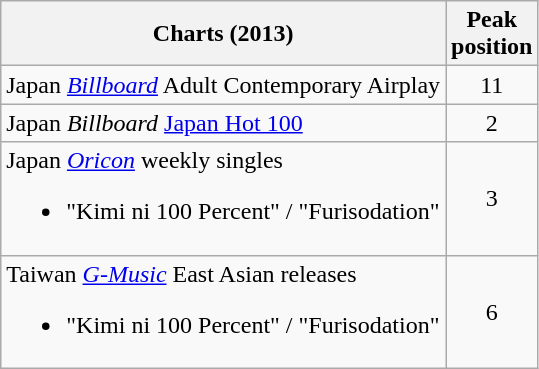<table class="wikitable sortable">
<tr>
<th>Charts (2013)</th>
<th>Peak<br>position</th>
</tr>
<tr>
<td>Japan <em><a href='#'>Billboard</a></em> Adult Contemporary Airplay</td>
<td style="text-align:center;">11</td>
</tr>
<tr>
<td>Japan <em>Billboard</em> <a href='#'>Japan Hot 100</a></td>
<td style="text-align:center;">2</td>
</tr>
<tr>
<td>Japan <em><a href='#'>Oricon</a></em> weekly singles<br><ul><li>"Kimi ni 100 Percent" / "Furisodation"</li></ul></td>
<td align="center">3</td>
</tr>
<tr>
<td>Taiwan <em><a href='#'>G-Music</a></em> East Asian releases<br><ul><li>"Kimi ni 100 Percent" / "Furisodation"</li></ul></td>
<td align="center">6</td>
</tr>
</table>
